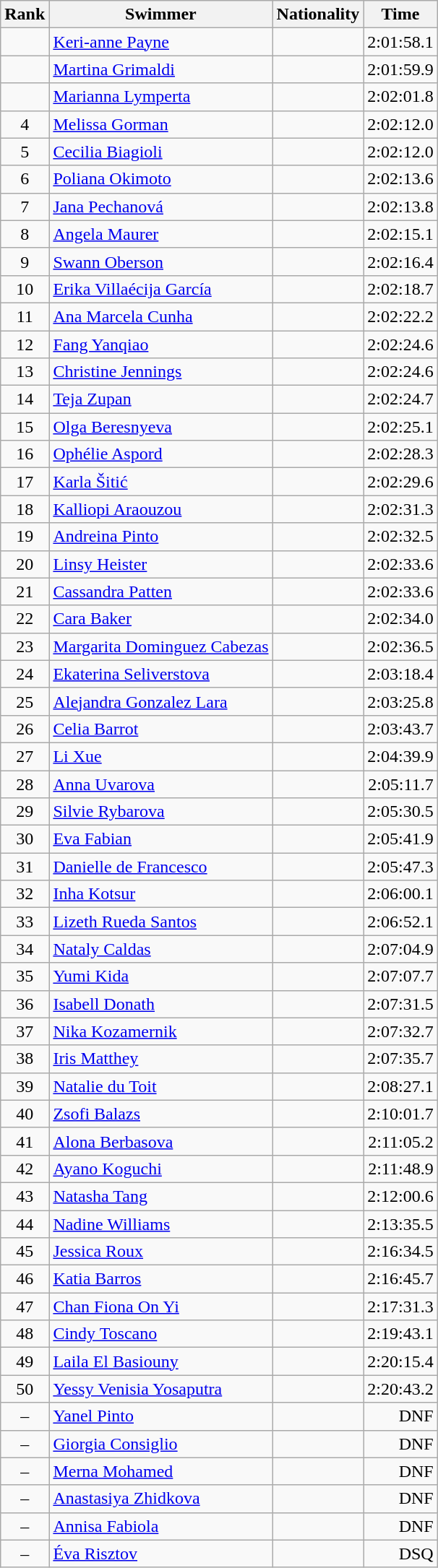<table class="wikitable" border="1" style="text-align:center">
<tr>
<th>Rank</th>
<th>Swimmer</th>
<th>Nationality</th>
<th>Time</th>
</tr>
<tr>
<td></td>
<td align=left><a href='#'>Keri-anne Payne</a></td>
<td align=left></td>
<td align=right>2:01:58.1</td>
</tr>
<tr>
<td></td>
<td align=left><a href='#'>Martina Grimaldi</a></td>
<td align=left></td>
<td align=right>2:01:59.9</td>
</tr>
<tr>
<td></td>
<td align=left><a href='#'>Marianna Lymperta</a></td>
<td align=left></td>
<td align=right>2:02:01.8</td>
</tr>
<tr>
<td>4</td>
<td align=left><a href='#'>Melissa Gorman</a></td>
<td align=left></td>
<td align=right>2:02:12.0</td>
</tr>
<tr>
<td>5</td>
<td align=left><a href='#'>Cecilia Biagioli</a></td>
<td align=left></td>
<td align=right>2:02:12.0</td>
</tr>
<tr>
<td>6</td>
<td align=left><a href='#'>Poliana Okimoto</a></td>
<td align=left></td>
<td align=right>2:02:13.6</td>
</tr>
<tr>
<td>7</td>
<td align=left><a href='#'>Jana Pechanová</a></td>
<td align=left></td>
<td align=right>2:02:13.8</td>
</tr>
<tr>
<td>8</td>
<td align=left><a href='#'>Angela Maurer</a></td>
<td align=left></td>
<td align=right>2:02:15.1</td>
</tr>
<tr>
<td>9</td>
<td align=left><a href='#'>Swann Oberson</a></td>
<td align=left></td>
<td align=right>2:02:16.4</td>
</tr>
<tr>
<td>10</td>
<td align=left><a href='#'>Erika Villaécija García</a></td>
<td align=left></td>
<td align=right>2:02:18.7</td>
</tr>
<tr>
<td>11</td>
<td align=left><a href='#'>Ana Marcela Cunha</a></td>
<td align=left></td>
<td align=right>2:02:22.2</td>
</tr>
<tr>
<td>12</td>
<td align=left><a href='#'>Fang Yanqiao</a></td>
<td align=left></td>
<td align=right>2:02:24.6</td>
</tr>
<tr>
<td>13</td>
<td align=left><a href='#'>Christine Jennings</a></td>
<td align=left></td>
<td align=right>2:02:24.6</td>
</tr>
<tr>
<td>14</td>
<td align=left><a href='#'>Teja Zupan</a></td>
<td align=left></td>
<td align=right>2:02:24.7</td>
</tr>
<tr>
<td>15</td>
<td align=left><a href='#'>Olga Beresnyeva</a></td>
<td align=left></td>
<td align=right>2:02:25.1</td>
</tr>
<tr>
<td>16</td>
<td align=left><a href='#'>Ophélie Aspord</a></td>
<td align=left></td>
<td align=right>2:02:28.3</td>
</tr>
<tr>
<td>17</td>
<td align=left><a href='#'>Karla Šitić</a></td>
<td align=left></td>
<td align=right>2:02:29.6</td>
</tr>
<tr>
<td>18</td>
<td align=left><a href='#'>Kalliopi Araouzou</a></td>
<td align=left></td>
<td align=right>2:02:31.3</td>
</tr>
<tr>
<td>19</td>
<td align=left><a href='#'>Andreina Pinto</a></td>
<td align=left></td>
<td align=right>2:02:32.5</td>
</tr>
<tr>
<td>20</td>
<td align=left><a href='#'>Linsy Heister</a></td>
<td align=left></td>
<td align=right>2:02:33.6</td>
</tr>
<tr>
<td>21</td>
<td align=left><a href='#'>Cassandra Patten</a></td>
<td align=left></td>
<td align=right>2:02:33.6</td>
</tr>
<tr>
<td>22</td>
<td align=left><a href='#'>Cara Baker</a></td>
<td align=left></td>
<td align=right>2:02:34.0</td>
</tr>
<tr>
<td>23</td>
<td align=left><a href='#'>Margarita Dominguez Cabezas</a></td>
<td align=left></td>
<td align=right>2:02:36.5</td>
</tr>
<tr>
<td>24</td>
<td align=left><a href='#'>Ekaterina Seliverstova</a></td>
<td align=left></td>
<td align=right>2:03:18.4</td>
</tr>
<tr>
<td>25</td>
<td align=left><a href='#'>Alejandra Gonzalez Lara</a></td>
<td align=left></td>
<td align=right>2:03:25.8</td>
</tr>
<tr>
<td>26</td>
<td align=left><a href='#'>Celia Barrot</a></td>
<td align=left></td>
<td align=right>2:03:43.7</td>
</tr>
<tr>
<td>27</td>
<td align=left><a href='#'>Li Xue</a></td>
<td align=left></td>
<td align=right>2:04:39.9</td>
</tr>
<tr>
<td>28</td>
<td align=left><a href='#'>Anna Uvarova</a></td>
<td align=left></td>
<td align=right>2:05:11.7</td>
</tr>
<tr>
<td>29</td>
<td align=left><a href='#'>Silvie Rybarova</a></td>
<td align=left></td>
<td align=right>2:05:30.5</td>
</tr>
<tr>
<td>30</td>
<td align=left><a href='#'>Eva Fabian</a></td>
<td align=left></td>
<td align=right>2:05:41.9</td>
</tr>
<tr>
<td>31</td>
<td align=left><a href='#'>Danielle de Francesco</a></td>
<td align=left></td>
<td align=right>2:05:47.3</td>
</tr>
<tr>
<td>32</td>
<td align=left><a href='#'>Inha Kotsur</a></td>
<td align=left></td>
<td align=right>2:06:00.1</td>
</tr>
<tr>
<td>33</td>
<td align=left><a href='#'>Lizeth Rueda Santos</a></td>
<td align=left></td>
<td align=right>2:06:52.1</td>
</tr>
<tr>
<td>34</td>
<td align=left><a href='#'>Nataly Caldas</a></td>
<td align=left></td>
<td align=right>2:07:04.9</td>
</tr>
<tr>
<td>35</td>
<td align=left><a href='#'>Yumi Kida</a></td>
<td align=left></td>
<td align=right>2:07:07.7</td>
</tr>
<tr>
<td>36</td>
<td align=left><a href='#'>Isabell Donath</a></td>
<td align=left></td>
<td align=right>2:07:31.5</td>
</tr>
<tr>
<td>37</td>
<td align=left><a href='#'>Nika Kozamernik</a></td>
<td align=left></td>
<td align=right>2:07:32.7</td>
</tr>
<tr>
<td>38</td>
<td align=left><a href='#'>Iris Matthey</a></td>
<td align=left></td>
<td align=right>2:07:35.7</td>
</tr>
<tr>
<td>39</td>
<td align=left><a href='#'>Natalie du Toit</a></td>
<td align=left></td>
<td align=right>2:08:27.1</td>
</tr>
<tr>
<td>40</td>
<td align=left><a href='#'>Zsofi Balazs</a></td>
<td align=left></td>
<td align=right>2:10:01.7</td>
</tr>
<tr>
<td>41</td>
<td align=left><a href='#'>Alona Berbasova</a></td>
<td align=left></td>
<td align=right>2:11:05.2</td>
</tr>
<tr>
<td>42</td>
<td align=left><a href='#'>Ayano Koguchi</a></td>
<td align=left></td>
<td align=right>2:11:48.9</td>
</tr>
<tr>
<td>43</td>
<td align=left><a href='#'>Natasha Tang</a></td>
<td align=left></td>
<td align=right>2:12:00.6</td>
</tr>
<tr>
<td>44</td>
<td align=left><a href='#'>Nadine Williams</a></td>
<td align=left></td>
<td align=right>2:13:35.5</td>
</tr>
<tr>
<td>45</td>
<td align=left><a href='#'>Jessica Roux</a></td>
<td align=left></td>
<td align=right>2:16:34.5</td>
</tr>
<tr>
<td>46</td>
<td align=left><a href='#'>Katia Barros</a></td>
<td align=left></td>
<td align=right>2:16:45.7</td>
</tr>
<tr>
<td>47</td>
<td align=left><a href='#'>Chan Fiona On Yi</a></td>
<td align=left></td>
<td align=right>2:17:31.3</td>
</tr>
<tr>
<td>48</td>
<td align=left><a href='#'>Cindy Toscano</a></td>
<td align=left></td>
<td align=right>2:19:43.1</td>
</tr>
<tr>
<td>49</td>
<td align=left><a href='#'>Laila El Basiouny</a></td>
<td align=left></td>
<td align=right>2:20:15.4</td>
</tr>
<tr>
<td>50</td>
<td align=left><a href='#'>Yessy Venisia Yosaputra</a></td>
<td align=left></td>
<td align=right>2:20:43.2</td>
</tr>
<tr>
<td>–</td>
<td align=left><a href='#'>Yanel Pinto</a></td>
<td align=left></td>
<td align=right>DNF</td>
</tr>
<tr>
<td>–</td>
<td align=left><a href='#'>Giorgia Consiglio</a></td>
<td align=left></td>
<td align=right>DNF</td>
</tr>
<tr>
<td>–</td>
<td align=left><a href='#'>Merna Mohamed</a></td>
<td align=left></td>
<td align=right>DNF</td>
</tr>
<tr>
<td>–</td>
<td align=left><a href='#'>Anastasiya Zhidkova</a></td>
<td align=left></td>
<td align=right>DNF</td>
</tr>
<tr>
<td>–</td>
<td align=left><a href='#'>Annisa Fabiola</a></td>
<td align=left></td>
<td align=right>DNF</td>
</tr>
<tr>
<td>–</td>
<td align=left><a href='#'>Éva Risztov</a></td>
<td align=left></td>
<td align=right>DSQ</td>
</tr>
</table>
